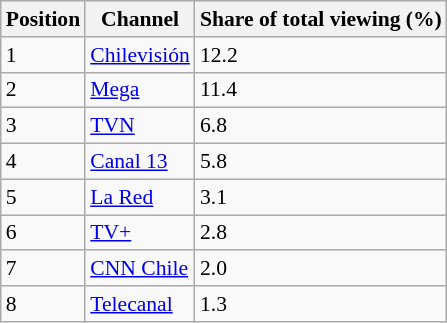<table class="wikitable" style="font-size: 90%">
<tr>
<th>Position</th>
<th>Channel</th>
<th>Share of total viewing (%)</th>
</tr>
<tr>
<td>1</td>
<td><a href='#'>Chilevisión</a></td>
<td>12.2</td>
</tr>
<tr>
<td>2</td>
<td><a href='#'>Mega</a></td>
<td>11.4</td>
</tr>
<tr>
<td>3</td>
<td><a href='#'>TVN</a></td>
<td>6.8</td>
</tr>
<tr>
<td>4</td>
<td><a href='#'>Canal 13</a></td>
<td>5.8</td>
</tr>
<tr>
<td>5</td>
<td><a href='#'>La Red</a></td>
<td>3.1</td>
</tr>
<tr>
<td>6</td>
<td><a href='#'>TV+</a></td>
<td>2.8</td>
</tr>
<tr>
<td>7</td>
<td><a href='#'>CNN Chile</a></td>
<td>2.0</td>
</tr>
<tr>
<td>8</td>
<td><a href='#'>Telecanal</a></td>
<td>1.3</td>
</tr>
</table>
